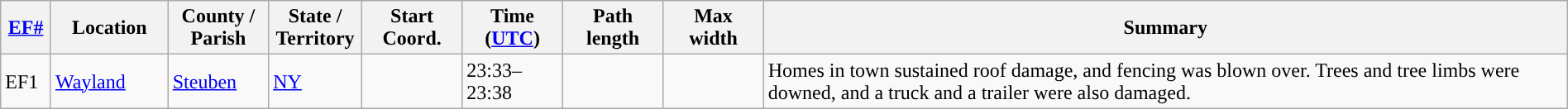<table class="wikitable sortable" style="width:100%;">
<tr>
<th scope="col"  style="width:3%; text-align:center;"><a href='#'>EF#</a></th>
<th scope="col"  style="width:7%; text-align:center;" class="unsortable">Location</th>
<th scope="col"  style="width:6%; text-align:center;" class="unsortable">County / Parish</th>
<th scope="col"  style="width:5%; text-align:center;">State / Territory</th>
<th scope="col"  style="width:6%; text-align:center;">Start Coord.</th>
<th scope="col"  style="width:6%; text-align:center;">Time (<a href='#'>UTC</a>)</th>
<th scope="col"  style="width:6%; text-align:center;">Path length</th>
<th scope="col"  style="width:6%; text-align:center;">Max width</th>
<th scope="col" class="unsortable" style="width:48%; text-align:center;">Summary</th>
</tr>
<tr>
<td>EF1</td>
<td><a href='#'>Wayland</a></td>
<td><a href='#'>Steuben</a></td>
<td><a href='#'>NY</a></td>
<td></td>
<td>23:33–23:38</td>
<td></td>
<td></td>
<td>Homes in town sustained roof damage, and fencing was blown over. Trees and tree limbs were downed, and a truck and a trailer were also damaged.</td>
</tr>
</table>
